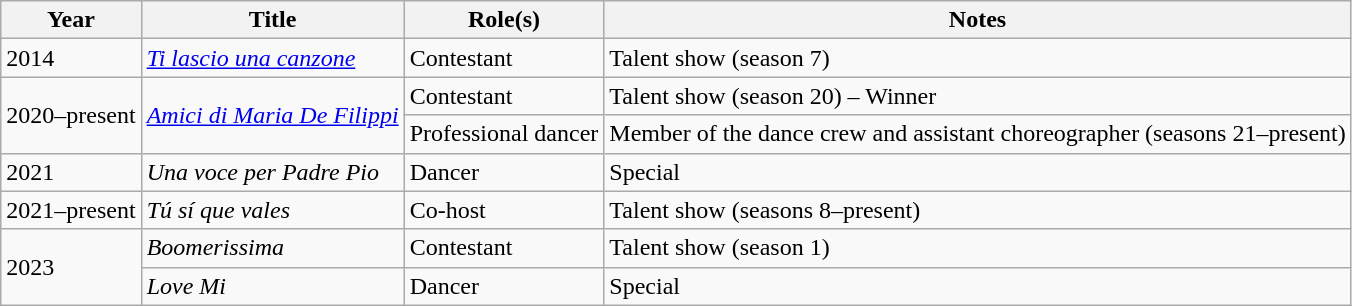<table class="wikitable plainrowheaders sortable">
<tr>
<th scope="col">Year</th>
<th scope="col">Title</th>
<th scope="col">Role(s)</th>
<th scope="col" class="unsortable">Notes</th>
</tr>
<tr>
<td>2014</td>
<td><em><a href='#'>Ti lascio una canzone</a></em></td>
<td>Contestant</td>
<td>Talent show (season 7)</td>
</tr>
<tr>
<td rowspan="2">2020–present</td>
<td rowspan="2"><em><a href='#'>Amici di Maria De Filippi</a></em></td>
<td>Contestant</td>
<td>Talent show (season 20) – Winner</td>
</tr>
<tr>
<td>Professional dancer</td>
<td>Member of the dance crew and assistant choreographer (seasons 21–present)</td>
</tr>
<tr>
<td>2021</td>
<td><em>Una voce per Padre Pio</em></td>
<td>Dancer</td>
<td>Special</td>
</tr>
<tr>
<td>2021–present</td>
<td><em>Tú sí que vales</em></td>
<td>Co-host</td>
<td>Talent show (seasons 8–present)</td>
</tr>
<tr>
<td rowspan="2">2023</td>
<td><em>Boomerissima</em></td>
<td>Contestant</td>
<td>Talent show (season 1)</td>
</tr>
<tr>
<td><em>Love Mi</em></td>
<td>Dancer</td>
<td>Special</td>
</tr>
</table>
